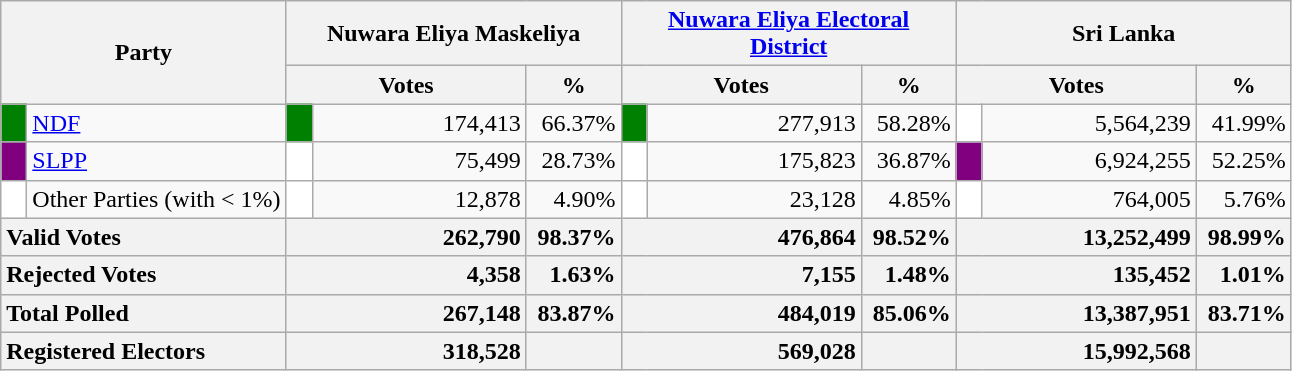<table class="wikitable">
<tr>
<th colspan="2" width="144px"rowspan="2">Party</th>
<th colspan="3" width="216px">Nuwara Eliya Maskeliya</th>
<th colspan="3" width="216px"><a href='#'>Nuwara Eliya Electoral District</a></th>
<th colspan="3" width="216px">Sri Lanka</th>
</tr>
<tr>
<th colspan="2" width="144px">Votes</th>
<th>%</th>
<th colspan="2" width="144px">Votes</th>
<th>%</th>
<th colspan="2" width="144px">Votes</th>
<th>%</th>
</tr>
<tr>
<td style="background-color:green;" width="10px"></td>
<td style="text-align:left;"><a href='#'>NDF</a></td>
<td style="background-color:green;" width="10px"></td>
<td style="text-align:right;">174,413</td>
<td style="text-align:right;">66.37%</td>
<td style="background-color:green;" width="10px"></td>
<td style="text-align:right;">277,913</td>
<td style="text-align:right;">58.28%</td>
<td style="background-color:white;" width="10px"></td>
<td style="text-align:right;">5,564,239</td>
<td style="text-align:right;">41.99%</td>
</tr>
<tr>
<td style="background-color:purple;" width="10px"></td>
<td style="text-align:left;"><a href='#'>SLPP</a></td>
<td style="background-color:white;" width="10px"></td>
<td style="text-align:right;">75,499</td>
<td style="text-align:right;">28.73%</td>
<td style="background-color:white;" width="10px"></td>
<td style="text-align:right;">175,823</td>
<td style="text-align:right;">36.87%</td>
<td style="background-color:purple;" width="10px"></td>
<td style="text-align:right;">6,924,255</td>
<td style="text-align:right;">52.25%</td>
</tr>
<tr>
<td style="background-color:white;" width="10px"></td>
<td style="text-align:left;">Other Parties (with < 1%)</td>
<td style="background-color:white;" width="10px"></td>
<td style="text-align:right;">12,878</td>
<td style="text-align:right;">4.90%</td>
<td style="background-color:white;" width="10px"></td>
<td style="text-align:right;">23,128</td>
<td style="text-align:right;">4.85%</td>
<td style="background-color:white;" width="10px"></td>
<td style="text-align:right;">764,005</td>
<td style="text-align:right;">5.76%</td>
</tr>
<tr>
<th colspan="2" width="144px"style="text-align:left;">Valid Votes</th>
<th style="text-align:right;"colspan="2" width="144px">262,790</th>
<th style="text-align:right;">98.37%</th>
<th style="text-align:right;"colspan="2" width="144px">476,864</th>
<th style="text-align:right;">98.52%</th>
<th style="text-align:right;"colspan="2" width="144px">13,252,499</th>
<th style="text-align:right;">98.99%</th>
</tr>
<tr>
<th colspan="2" width="144px"style="text-align:left;">Rejected Votes</th>
<th style="text-align:right;"colspan="2" width="144px">4,358</th>
<th style="text-align:right;">1.63%</th>
<th style="text-align:right;"colspan="2" width="144px">7,155</th>
<th style="text-align:right;">1.48%</th>
<th style="text-align:right;"colspan="2" width="144px">135,452</th>
<th style="text-align:right;">1.01%</th>
</tr>
<tr>
<th colspan="2" width="144px"style="text-align:left;">Total Polled</th>
<th style="text-align:right;"colspan="2" width="144px">267,148</th>
<th style="text-align:right;">83.87%</th>
<th style="text-align:right;"colspan="2" width="144px">484,019</th>
<th style="text-align:right;">85.06%</th>
<th style="text-align:right;"colspan="2" width="144px">13,387,951</th>
<th style="text-align:right;">83.71%</th>
</tr>
<tr>
<th colspan="2" width="144px"style="text-align:left;">Registered Electors</th>
<th style="text-align:right;"colspan="2" width="144px">318,528</th>
<th></th>
<th style="text-align:right;"colspan="2" width="144px">569,028</th>
<th></th>
<th style="text-align:right;"colspan="2" width="144px">15,992,568</th>
<th></th>
</tr>
</table>
